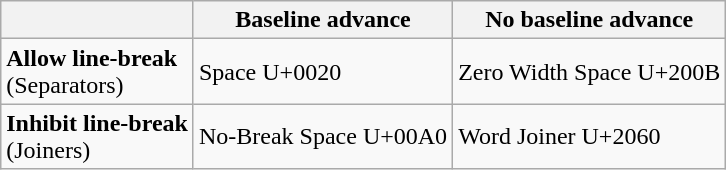<table class="wikitable">
<tr>
<th></th>
<th>Baseline advance</th>
<th>No baseline advance</th>
</tr>
<tr>
<td><strong>Allow line-break</strong> <br>(Separators)</td>
<td>Space U+0020</td>
<td>Zero Width Space U+200B</td>
</tr>
<tr>
<td><strong>Inhibit line-break</strong><br>(Joiners)</td>
<td>No-Break Space U+00A0</td>
<td>Word Joiner U+2060</td>
</tr>
</table>
